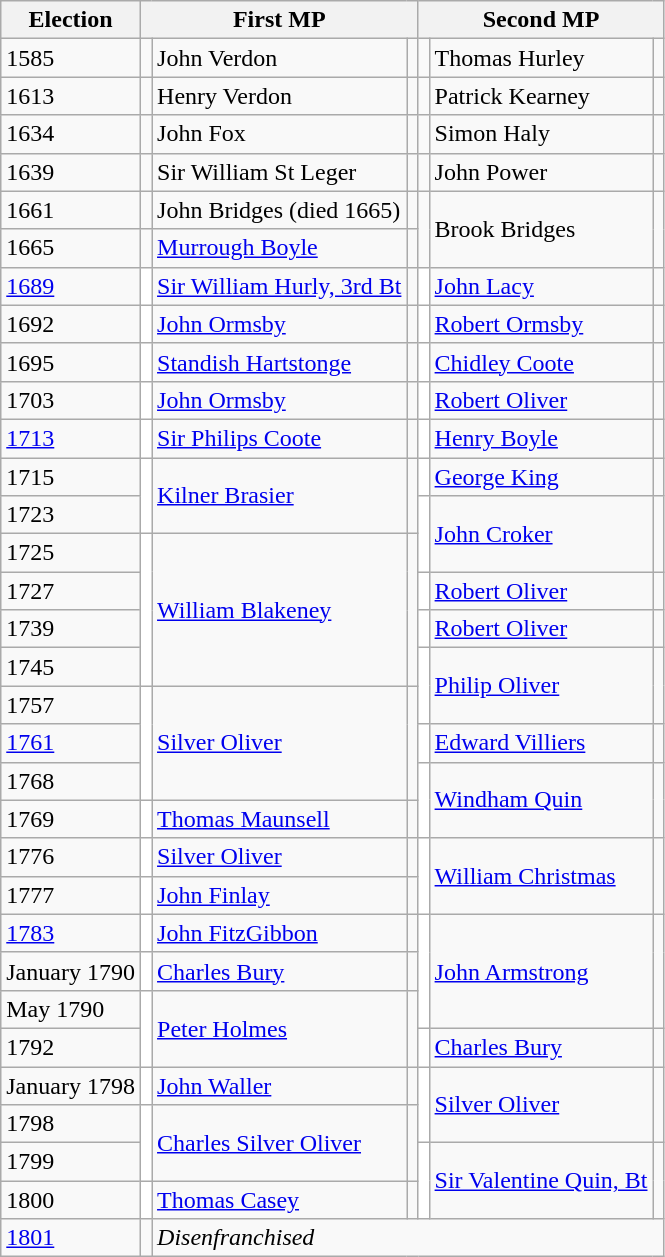<table class="wikitable">
<tr>
<th>Election</th>
<th colspan=3>First MP</th>
<th colspan=3>Second MP</th>
</tr>
<tr>
<td>1585</td>
<td></td>
<td>John Verdon</td>
<td></td>
<td></td>
<td>Thomas Hurley</td>
<td></td>
</tr>
<tr>
<td>1613</td>
<td></td>
<td>Henry Verdon</td>
<td></td>
<td></td>
<td>Patrick Kearney</td>
<td></td>
</tr>
<tr>
<td>1634</td>
<td></td>
<td>John Fox</td>
<td></td>
<td></td>
<td>Simon Haly</td>
<td></td>
</tr>
<tr>
<td>1639</td>
<td></td>
<td>Sir William St Leger</td>
<td></td>
<td></td>
<td>John Power</td>
<td></td>
</tr>
<tr>
<td>1661</td>
<td></td>
<td>John Bridges (died 1665)</td>
<td></td>
<td rowspan=2></td>
<td rowspan=2>Brook Bridges</td>
<td rowspan=2></td>
</tr>
<tr>
<td>1665</td>
<td></td>
<td><a href='#'>Murrough Boyle</a></td>
<td></td>
</tr>
<tr>
<td><a href='#'>1689</a></td>
<td style="background-color: white"></td>
<td><a href='#'>Sir William Hurly, 3rd Bt</a></td>
<td></td>
<td style="background-color: white"></td>
<td><a href='#'>John Lacy</a></td>
<td></td>
</tr>
<tr>
<td>1692</td>
<td style="background-color: white"></td>
<td><a href='#'>John Ormsby</a></td>
<td></td>
<td style="background-color: white"></td>
<td><a href='#'>Robert Ormsby</a></td>
<td></td>
</tr>
<tr>
<td>1695</td>
<td style="background-color: white"></td>
<td><a href='#'>Standish Hartstonge</a></td>
<td></td>
<td style="background-color: white"></td>
<td><a href='#'>Chidley Coote</a></td>
<td></td>
</tr>
<tr>
<td>1703</td>
<td style="background-color: white"></td>
<td><a href='#'>John Ormsby</a></td>
<td></td>
<td style="background-color: white"></td>
<td><a href='#'>Robert Oliver</a></td>
<td></td>
</tr>
<tr>
<td><a href='#'>1713</a></td>
<td style="background-color: white"></td>
<td><a href='#'>Sir Philips Coote</a> </td>
<td></td>
<td style="background-color: white"></td>
<td><a href='#'>Henry Boyle</a></td>
<td></td>
</tr>
<tr>
<td>1715</td>
<td rowspan="2" style="background-color: white"></td>
<td rowspan="2"><a href='#'>Kilner Brasier</a></td>
<td rowspan="2"></td>
<td style="background-color: white"></td>
<td><a href='#'>George King</a></td>
<td></td>
</tr>
<tr>
<td>1723</td>
<td rowspan="2" style="background-color: white"></td>
<td rowspan="2"><a href='#'>John Croker</a></td>
<td rowspan="2"></td>
</tr>
<tr>
<td>1725</td>
<td rowspan="4" style="background-color: white"></td>
<td rowspan="4"><a href='#'>William Blakeney</a></td>
<td rowspan="4"></td>
</tr>
<tr>
<td>1727</td>
<td style="background-color: white"></td>
<td><a href='#'>Robert Oliver</a></td>
<td></td>
</tr>
<tr>
<td>1739</td>
<td style="background-color: white"></td>
<td><a href='#'>Robert Oliver</a></td>
<td></td>
</tr>
<tr>
<td>1745</td>
<td rowspan="2" style="background-color: white"></td>
<td rowspan="2"><a href='#'>Philip Oliver</a></td>
<td rowspan="2"></td>
</tr>
<tr>
<td>1757</td>
<td rowspan="3" style="background-color: white"></td>
<td rowspan="3"><a href='#'>Silver Oliver</a></td>
<td rowspan="3"></td>
</tr>
<tr>
<td><a href='#'>1761</a></td>
<td style="background-color: white"></td>
<td><a href='#'>Edward Villiers</a></td>
<td></td>
</tr>
<tr>
<td>1768</td>
<td rowspan="2" style="background-color: white"></td>
<td rowspan="2"><a href='#'>Windham Quin</a></td>
<td rowspan="2"></td>
</tr>
<tr>
<td>1769</td>
<td style="background-color: white"></td>
<td><a href='#'>Thomas Maunsell</a></td>
<td></td>
</tr>
<tr>
<td>1776</td>
<td style="background-color: white"></td>
<td><a href='#'>Silver Oliver</a></td>
<td></td>
<td rowspan="2" style="background-color: white"></td>
<td rowspan="2"><a href='#'>William Christmas</a></td>
<td rowspan="2"></td>
</tr>
<tr>
<td>1777</td>
<td style="background-color: white"></td>
<td><a href='#'>John Finlay</a></td>
<td></td>
</tr>
<tr>
<td><a href='#'>1783</a></td>
<td style="background-color: white"></td>
<td><a href='#'>John FitzGibbon</a></td>
<td></td>
<td rowspan="3" style="background-color: white"></td>
<td rowspan="3"><a href='#'>John Armstrong</a></td>
<td rowspan="3"></td>
</tr>
<tr>
<td>January 1790</td>
<td style="background-color: white"></td>
<td><a href='#'>Charles Bury</a></td>
<td></td>
</tr>
<tr>
<td>May 1790</td>
<td rowspan="2" style="background-color: white"></td>
<td rowspan="2"><a href='#'>Peter Holmes</a></td>
<td rowspan="2"></td>
</tr>
<tr>
<td>1792</td>
<td style="background-color: white"></td>
<td><a href='#'>Charles Bury</a></td>
<td></td>
</tr>
<tr>
<td>January 1798</td>
<td style="background-color: white"></td>
<td><a href='#'>John Waller</a></td>
<td></td>
<td rowspan="2" style="background-color: white"></td>
<td rowspan="2"><a href='#'>Silver Oliver</a></td>
<td rowspan="2"></td>
</tr>
<tr>
<td>1798</td>
<td rowspan="2" style="background-color: white"></td>
<td rowspan="2"><a href='#'>Charles Silver Oliver</a></td>
<td rowspan="2"></td>
</tr>
<tr>
<td>1799</td>
<td rowspan="2" style="background-color: white"></td>
<td rowspan="2"><a href='#'>Sir Valentine Quin, Bt</a></td>
<td rowspan="2"></td>
</tr>
<tr>
<td>1800</td>
<td style="background-color: white"></td>
<td><a href='#'>Thomas Casey</a></td>
<td></td>
</tr>
<tr>
<td><a href='#'>1801</a></td>
<td></td>
<td colspan="5"><em>Disenfranchised</em></td>
</tr>
</table>
